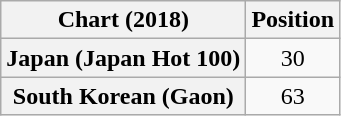<table class="wikitable sortable plainrowheaders" style="text-align:center">
<tr>
<th scope="col">Chart (2018)</th>
<th scope="col">Position</th>
</tr>
<tr>
<th scope="row">Japan (Japan Hot 100)</th>
<td>30</td>
</tr>
<tr>
<th scope="row">South Korean (Gaon)</th>
<td>63</td>
</tr>
</table>
